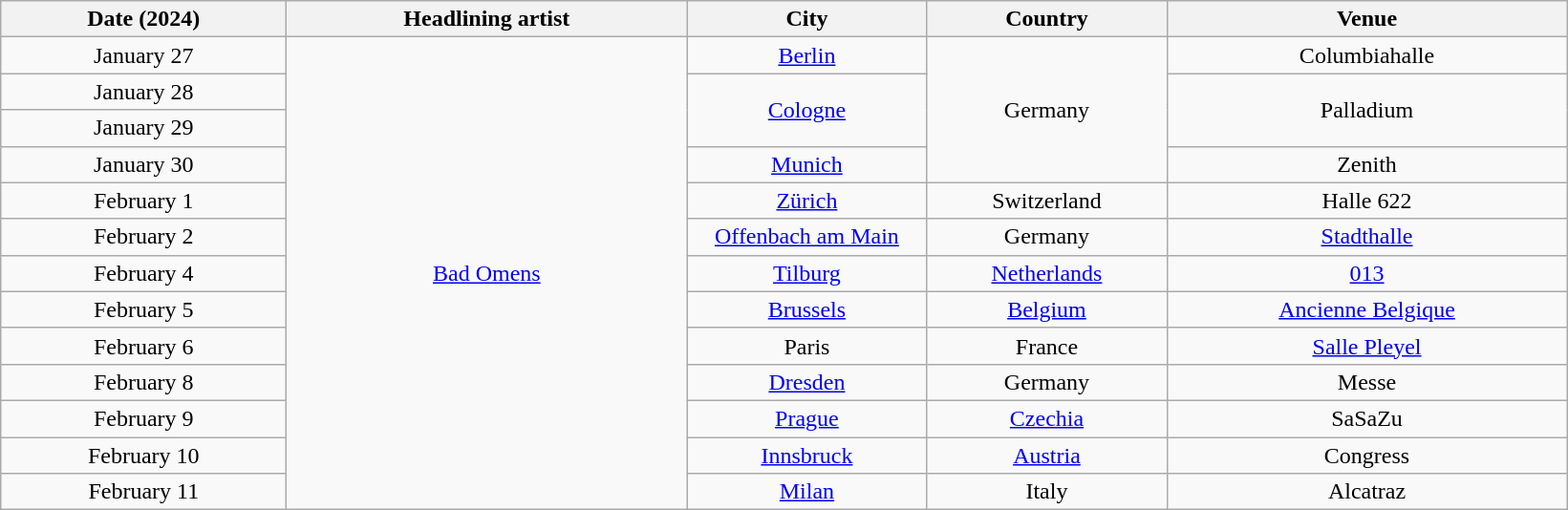<table class="wikitable plainrowheaders" style="text-align:center;">
<tr>
<th scope="col" style="width:12em;">Date (2024)</th>
<th scope="col" style="width:17em;">Headlining artist</th>
<th scope="col" style="width:10em;">City</th>
<th scope="col" style="width:10em;">Country</th>
<th scope="col" style="width:17em;">Venue</th>
</tr>
<tr>
<td>January 27</td>
<td rowspan="13"><a href='#'>Bad Omens</a></td>
<td><a href='#'>Berlin</a></td>
<td rowspan="4">Germany</td>
<td>Columbiahalle</td>
</tr>
<tr>
<td>January 28</td>
<td rowspan="2"><a href='#'>Cologne</a></td>
<td rowspan="2">Palladium</td>
</tr>
<tr>
<td>January 29</td>
</tr>
<tr>
<td>January 30</td>
<td><a href='#'>Munich</a></td>
<td>Zenith</td>
</tr>
<tr>
<td>February 1</td>
<td><a href='#'>Zürich</a></td>
<td>Switzerland</td>
<td>Halle 622</td>
</tr>
<tr>
<td>February 2</td>
<td><a href='#'>Offenbach am Main</a></td>
<td>Germany</td>
<td><a href='#'>Stadthalle</a></td>
</tr>
<tr>
<td>February 4</td>
<td><a href='#'>Tilburg</a></td>
<td><a href='#'>Netherlands</a></td>
<td><a href='#'>013</a></td>
</tr>
<tr>
<td>February 5</td>
<td><a href='#'>Brussels</a></td>
<td><a href='#'>Belgium</a></td>
<td><a href='#'>Ancienne Belgique</a></td>
</tr>
<tr>
<td>February 6</td>
<td>Paris</td>
<td>France</td>
<td><a href='#'>Salle Pleyel</a></td>
</tr>
<tr>
<td>February 8</td>
<td><a href='#'>Dresden</a></td>
<td>Germany</td>
<td>Messe</td>
</tr>
<tr>
<td>February 9</td>
<td><a href='#'>Prague</a></td>
<td><a href='#'>Czechia</a></td>
<td>SaSaZu</td>
</tr>
<tr>
<td>February 10</td>
<td><a href='#'>Innsbruck</a></td>
<td><a href='#'>Austria</a></td>
<td>Congress</td>
</tr>
<tr>
<td>February 11</td>
<td><a href='#'>Milan</a></td>
<td>Italy</td>
<td>Alcatraz</td>
</tr>
</table>
